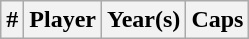<table class="wikitable sortable">
<tr>
<th width=>#</th>
<th width=>Player</th>
<th width=>Year(s)</th>
<th width=>Caps<br></th>
</tr>
</table>
